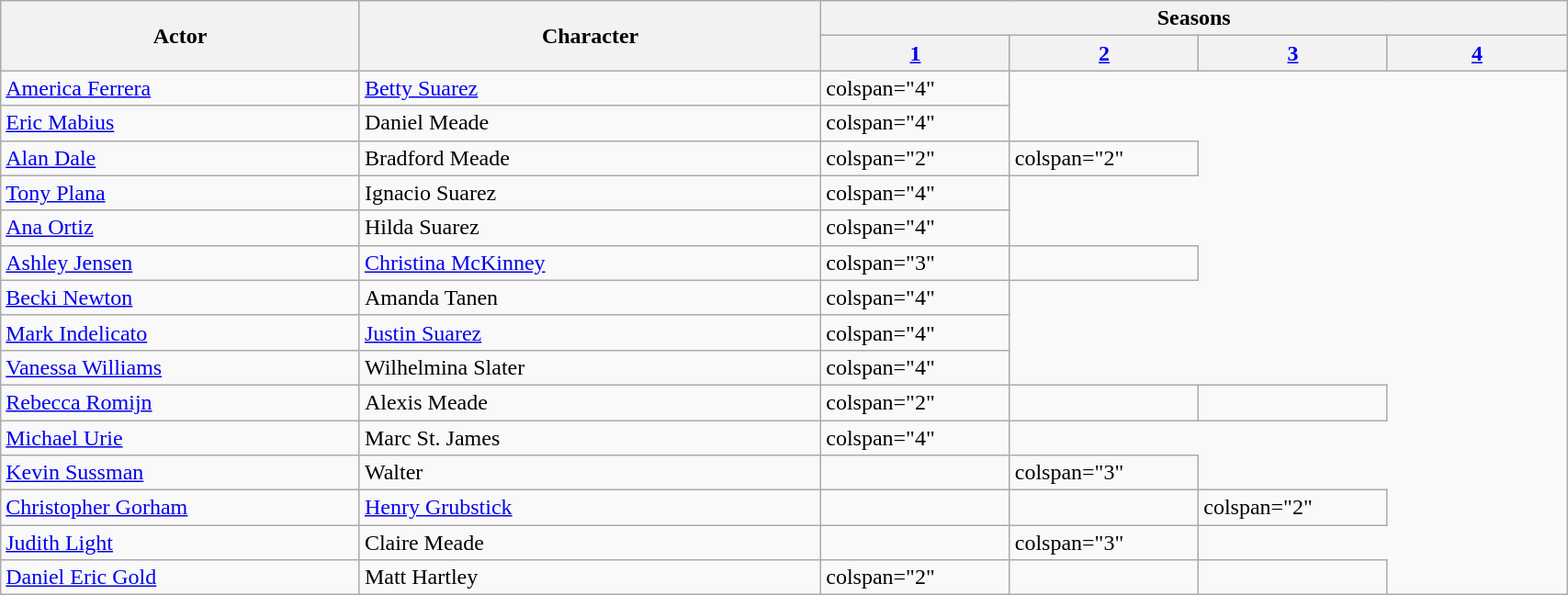<table class="wikitable" width="90%">
<tr>
<th rowspan="2" width="14%">Actor</th>
<th rowspan="2" width="18%">Character</th>
<th colspan="4" width="68%">Seasons</th>
</tr>
<tr>
<th width="7%" scope="col"><a href='#'>1</a></th>
<th width="7%" scope="col"><a href='#'>2</a></th>
<th width="7%" scope="col"><a href='#'>3</a></th>
<th width="7%" scope="col"><a href='#'>4</a></th>
</tr>
<tr>
<td><a href='#'>America Ferrera</a></td>
<td><a href='#'>Betty Suarez</a></td>
<td>colspan="4" </td>
</tr>
<tr>
<td><a href='#'>Eric Mabius</a></td>
<td>Daniel Meade</td>
<td>colspan="4" </td>
</tr>
<tr>
<td><a href='#'>Alan Dale</a></td>
<td>Bradford Meade</td>
<td>colspan="2" </td>
<td>colspan="2" </td>
</tr>
<tr>
<td><a href='#'>Tony Plana</a></td>
<td>Ignacio Suarez</td>
<td>colspan="4" </td>
</tr>
<tr>
<td><a href='#'>Ana Ortiz</a></td>
<td>Hilda Suarez</td>
<td>colspan="4" </td>
</tr>
<tr>
<td><a href='#'>Ashley Jensen</a></td>
<td><a href='#'>Christina McKinney</a></td>
<td>colspan="3" </td>
<td></td>
</tr>
<tr>
<td><a href='#'>Becki Newton</a></td>
<td>Amanda Tanen</td>
<td>colspan="4" </td>
</tr>
<tr>
<td><a href='#'>Mark Indelicato</a></td>
<td><a href='#'>Justin Suarez</a></td>
<td>colspan="4" </td>
</tr>
<tr>
<td><a href='#'>Vanessa Williams</a></td>
<td>Wilhelmina Slater</td>
<td>colspan="4" </td>
</tr>
<tr>
<td><a href='#'>Rebecca Romijn</a></td>
<td>Alexis Meade</td>
<td>colspan="2" </td>
<td></td>
<td></td>
</tr>
<tr>
<td><a href='#'>Michael Urie</a></td>
<td>Marc St. James</td>
<td>colspan="4" </td>
</tr>
<tr>
<td><a href='#'>Kevin Sussman</a></td>
<td>Walter</td>
<td></td>
<td>colspan="3" </td>
</tr>
<tr>
<td><a href='#'>Christopher Gorham</a></td>
<td><a href='#'>Henry Grubstick</a></td>
<td></td>
<td></td>
<td>colspan="2" </td>
</tr>
<tr>
<td><a href='#'>Judith Light</a></td>
<td>Claire Meade</td>
<td></td>
<td>colspan="3" </td>
</tr>
<tr>
<td><a href='#'>Daniel Eric Gold</a></td>
<td>Matt Hartley</td>
<td>colspan="2" </td>
<td></td>
<td></td>
</tr>
</table>
